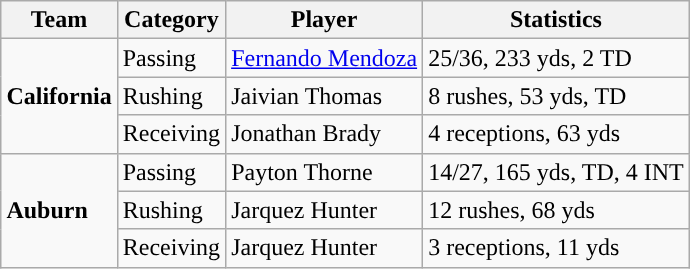<table class="wikitable" style="float: right;">
<tr>
<th>Team</th>
<th>Category</th>
<th>Player</th>
<th>Statistics</th>
</tr>
<tr>
<td rowspan=3><strong>California</strong></td>
<td>Passing</td>
<td><a href='#'>Fernando Mendoza</a></td>
<td>25/36, 233 yds, 2 TD</td>
</tr>
<tr>
<td>Rushing</td>
<td>Jaivian Thomas</td>
<td>8 rushes, 53 yds, TD</td>
</tr>
<tr>
<td>Receiving</td>
<td>Jonathan Brady</td>
<td>4 receptions, 63 yds</td>
</tr>
<tr>
<td rowspan=3><strong>Auburn</strong></td>
<td>Passing</td>
<td>Payton Thorne</td>
<td>14/27, 165 yds, TD, 4 INT</td>
</tr>
<tr>
<td>Rushing</td>
<td>Jarquez Hunter</td>
<td>12 rushes, 68 yds</td>
</tr>
<tr>
<td>Receiving</td>
<td>Jarquez Hunter</td>
<td>3 receptions, 11 yds</td>
</tr>
</table>
